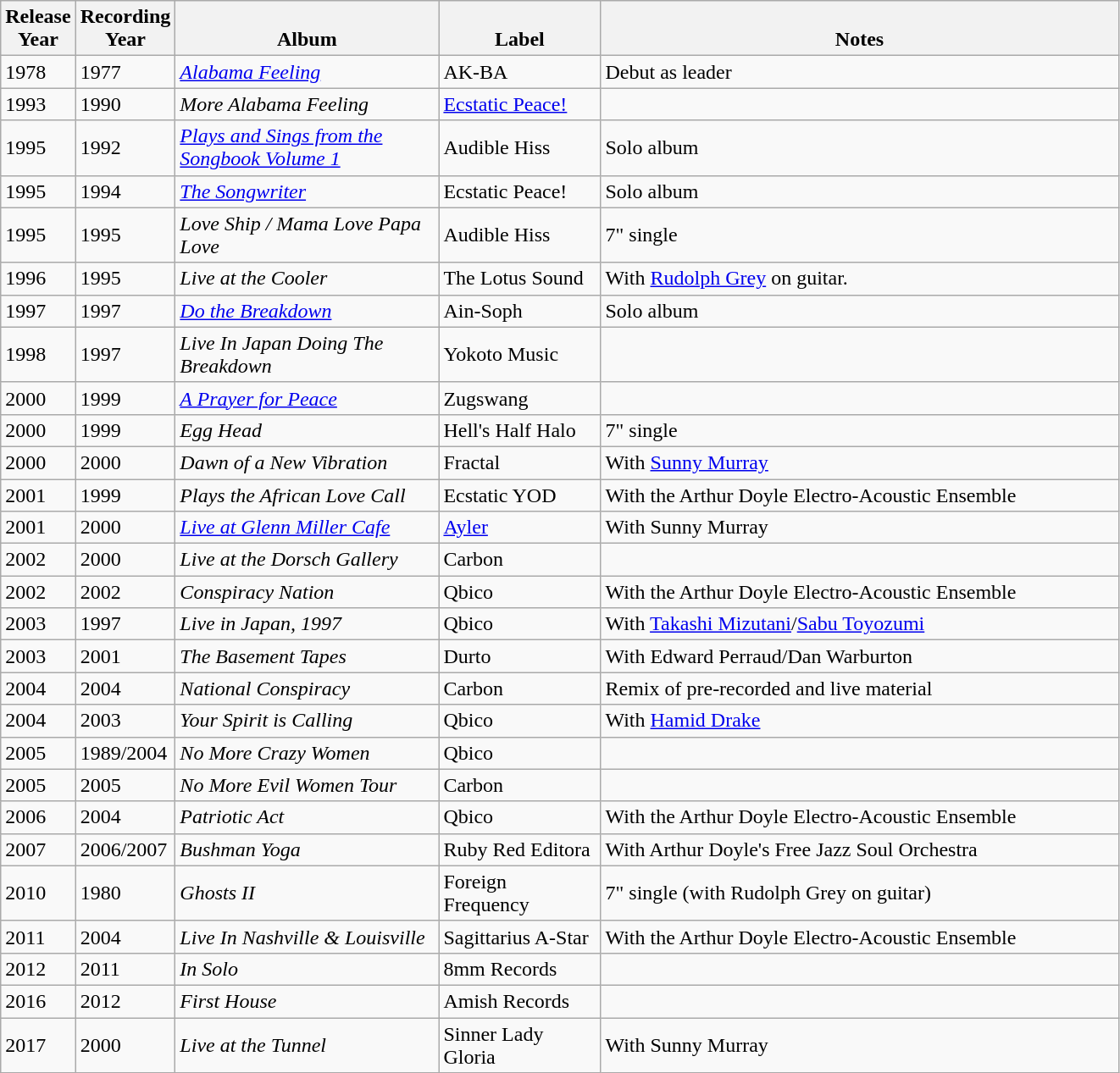<table class="wikitable sortable">
<tr>
<th style="vertical-align:bottom; text-align:center; width:25px;">Release Year</th>
<th style="vertical-align:bottom; text-align:center; width:25px;">Recording Year</th>
<th valign="bottom" style="text-align:center; width:200px;">Album</th>
<th style="vertical-align:bottom; text-align:center; width:120px;">Label</th>
<th style="vertical-align:bottom; text-align:center; width:400px;">Notes</th>
</tr>
<tr>
<td>1978</td>
<td>1977</td>
<td><em><a href='#'>Alabama Feeling</a></em></td>
<td>AK-BA</td>
<td>Debut as leader</td>
</tr>
<tr>
<td>1993</td>
<td>1990</td>
<td><em>More Alabama Feeling</em></td>
<td><a href='#'>Ecstatic Peace!</a></td>
<td></td>
</tr>
<tr>
<td>1995</td>
<td>1992</td>
<td><em><a href='#'>Plays and Sings from the Songbook Volume 1</a></em></td>
<td>Audible Hiss</td>
<td>Solo album</td>
</tr>
<tr>
<td>1995</td>
<td>1994</td>
<td><em><a href='#'>The Songwriter</a></em></td>
<td>Ecstatic Peace!</td>
<td>Solo album</td>
</tr>
<tr>
<td>1995</td>
<td>1995</td>
<td><em>Love Ship / Mama Love Papa Love</em></td>
<td>Audible Hiss</td>
<td>7" single</td>
</tr>
<tr>
<td>1996</td>
<td>1995</td>
<td><em>Live at the Cooler</em></td>
<td>The Lotus Sound</td>
<td>With <a href='#'>Rudolph Grey</a> on guitar.</td>
</tr>
<tr>
<td>1997</td>
<td>1997</td>
<td><em><a href='#'>Do the Breakdown</a></em></td>
<td>Ain-Soph</td>
<td>Solo album</td>
</tr>
<tr>
<td>1998</td>
<td>1997</td>
<td><em>Live In Japan Doing The Breakdown</em></td>
<td>Yokoto Music</td>
<td></td>
</tr>
<tr>
<td>2000</td>
<td>1999</td>
<td><em><a href='#'>A Prayer for Peace</a></em></td>
<td>Zugswang</td>
<td></td>
</tr>
<tr>
<td>2000</td>
<td>1999</td>
<td><em>Egg Head</em></td>
<td>Hell's Half Halo</td>
<td>7" single</td>
</tr>
<tr ">
<td>2000</td>
<td>2000</td>
<td><em>Dawn of a New Vibration</em></td>
<td>Fractal</td>
<td>With <a href='#'>Sunny Murray</a></td>
</tr>
<tr>
<td>2001</td>
<td>1999</td>
<td><em>Plays the African Love Call</em></td>
<td>Ecstatic YOD</td>
<td>With the Arthur Doyle Electro-Acoustic Ensemble</td>
</tr>
<tr>
<td>2001</td>
<td>2000</td>
<td><em><a href='#'>Live at Glenn Miller Cafe</a></em></td>
<td><a href='#'>Ayler</a></td>
<td>With Sunny Murray</td>
</tr>
<tr>
<td>2002</td>
<td>2000</td>
<td><em>Live at the Dorsch Gallery</em></td>
<td>Carbon</td>
<td></td>
</tr>
<tr>
<td>2002</td>
<td>2002</td>
<td><em>Conspiracy Nation</em></td>
<td>Qbico</td>
<td>With the Arthur Doyle Electro-Acoustic Ensemble</td>
</tr>
<tr>
<td>2003</td>
<td>1997</td>
<td><em>Live in Japan, 1997</em></td>
<td>Qbico</td>
<td>With <a href='#'>Takashi Mizutani</a>/<a href='#'>Sabu Toyozumi</a></td>
</tr>
<tr>
<td>2003</td>
<td>2001</td>
<td><em>The Basement Tapes</em></td>
<td>Durto</td>
<td>With Edward Perraud/Dan Warburton</td>
</tr>
<tr>
<td>2004</td>
<td>2004</td>
<td><em>National Conspiracy</em></td>
<td>Carbon</td>
<td>Remix of pre-recorded and live material</td>
</tr>
<tr>
<td>2004</td>
<td>2003</td>
<td><em>Your Spirit is Calling</em></td>
<td>Qbico</td>
<td>With <a href='#'>Hamid Drake</a></td>
</tr>
<tr>
<td>2005</td>
<td>1989/2004</td>
<td><em>No More Crazy Women</em></td>
<td>Qbico</td>
<td></td>
</tr>
<tr>
<td>2005</td>
<td>2005</td>
<td><em>No More Evil Women Tour</em></td>
<td>Carbon</td>
<td></td>
</tr>
<tr>
<td>2006</td>
<td>2004</td>
<td><em>Patriotic Act</em></td>
<td>Qbico</td>
<td>With the Arthur Doyle Electro-Acoustic Ensemble</td>
</tr>
<tr>
<td>2007</td>
<td>2006/2007</td>
<td><em>Bushman Yoga</em></td>
<td>Ruby Red Editora</td>
<td>With Arthur Doyle's Free Jazz Soul Orchestra</td>
</tr>
<tr>
<td>2010</td>
<td>1980</td>
<td><em>Ghosts II</em></td>
<td>Foreign Frequency</td>
<td>7" single (with Rudolph Grey on guitar)</td>
</tr>
<tr>
<td>2011</td>
<td>2004</td>
<td><em>Live In Nashville & Louisville</em></td>
<td>Sagittarius A-Star</td>
<td>With the Arthur Doyle Electro-Acoustic Ensemble</td>
</tr>
<tr>
<td>2012</td>
<td>2011</td>
<td><em>In Solo</em></td>
<td>8mm Records</td>
<td></td>
</tr>
<tr>
<td>2016</td>
<td>2012</td>
<td><em>First House</em></td>
<td>Amish Records</td>
<td></td>
</tr>
<tr>
<td>2017</td>
<td>2000</td>
<td><em>Live at the Tunnel</em></td>
<td>Sinner Lady Gloria</td>
<td>With Sunny Murray</td>
</tr>
</table>
